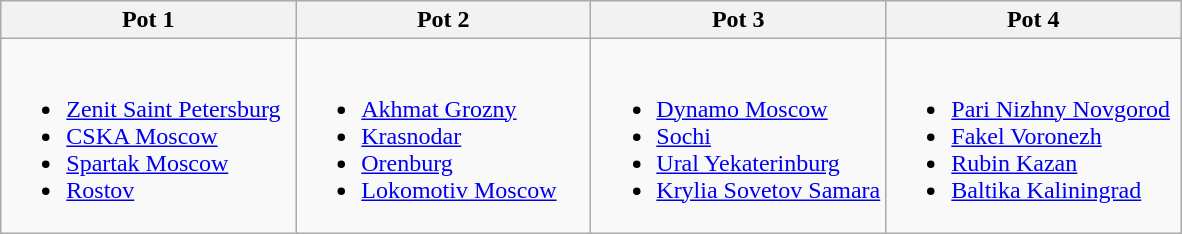<table class="wikitable">
<tr>
<th width="25%">Pot 1</th>
<th width="25%">Pot 2</th>
<th width="25%">Pot 3</th>
<th width="25%">Pot 4</th>
</tr>
<tr>
<td><br><ul><li><a href='#'>Zenit Saint Petersburg</a></li><li><a href='#'>CSKA Moscow</a></li><li><a href='#'>Spartak Moscow</a></li><li><a href='#'>Rostov</a></li></ul></td>
<td><br><ul><li><a href='#'>Akhmat Grozny</a></li><li><a href='#'>Krasnodar</a></li><li><a href='#'>Orenburg</a></li><li><a href='#'>Lokomotiv Moscow</a></li></ul></td>
<td><br><ul><li><a href='#'>Dynamo Moscow</a></li><li><a href='#'>Sochi</a></li><li><a href='#'>Ural Yekaterinburg</a></li><li><a href='#'>Krylia Sovetov Samara</a></li></ul></td>
<td><br><ul><li><a href='#'>Pari Nizhny Novgorod</a></li><li><a href='#'>Fakel Voronezh</a></li><li><a href='#'>Rubin Kazan</a></li><li><a href='#'>Baltika Kaliningrad</a></li></ul></td>
</tr>
</table>
